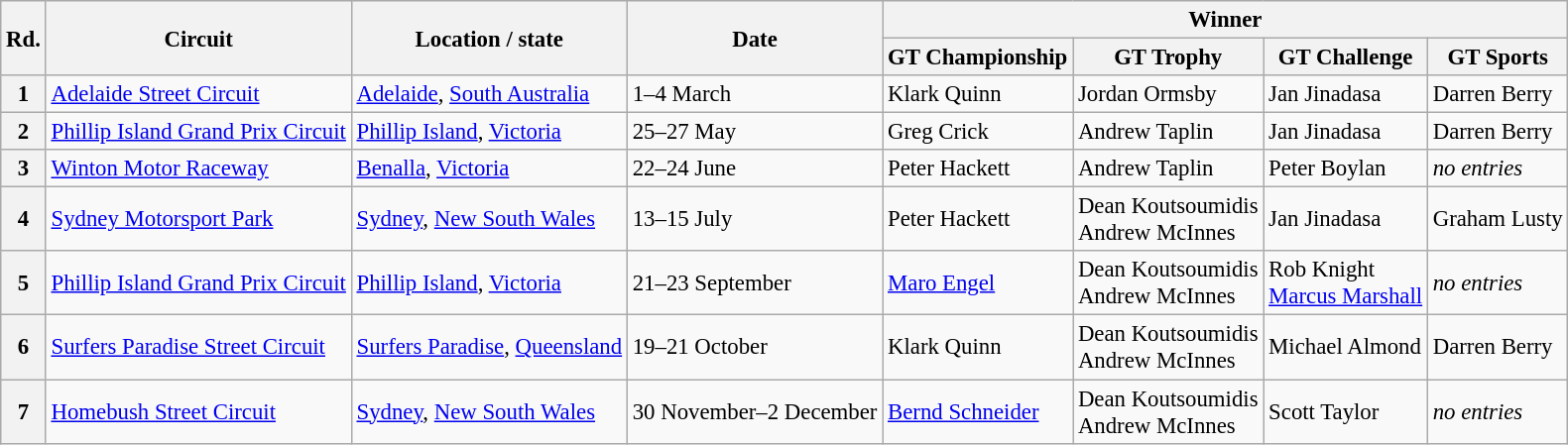<table class="wikitable" style="font-size: 95%;">
<tr>
<th rowspan=2>Rd.</th>
<th rowspan=2>Circuit</th>
<th rowspan=2>Location / state</th>
<th rowspan=2>Date</th>
<th colspan=4>Winner</th>
</tr>
<tr>
<th>GT Championship</th>
<th>GT Trophy</th>
<th>GT Challenge</th>
<th>GT Sports</th>
</tr>
<tr>
<th>1</th>
<td><a href='#'>Adelaide Street Circuit</a></td>
<td><a href='#'>Adelaide</a>, <a href='#'>South Australia</a></td>
<td>1–4 March</td>
<td>Klark Quinn</td>
<td>Jordan Ormsby</td>
<td>Jan Jinadasa</td>
<td>Darren Berry</td>
</tr>
<tr>
<th>2</th>
<td><a href='#'>Phillip Island Grand Prix Circuit</a></td>
<td><a href='#'>Phillip Island</a>, <a href='#'>Victoria</a></td>
<td>25–27 May</td>
<td>Greg Crick</td>
<td>Andrew Taplin</td>
<td>Jan Jinadasa</td>
<td>Darren Berry</td>
</tr>
<tr>
<th>3</th>
<td><a href='#'>Winton Motor Raceway</a></td>
<td><a href='#'>Benalla</a>, <a href='#'>Victoria</a></td>
<td>22–24 June</td>
<td>Peter Hackett</td>
<td>Andrew Taplin</td>
<td>Peter Boylan</td>
<td><em>no entries</em></td>
</tr>
<tr>
<th>4</th>
<td><a href='#'>Sydney Motorsport Park</a></td>
<td><a href='#'>Sydney</a>, <a href='#'>New South Wales</a></td>
<td>13–15 July</td>
<td>Peter Hackett</td>
<td>Dean Koutsoumidis<br>Andrew McInnes</td>
<td>Jan Jinadasa</td>
<td>Graham Lusty</td>
</tr>
<tr>
<th>5</th>
<td><a href='#'>Phillip Island Grand Prix Circuit</a></td>
<td><a href='#'>Phillip Island</a>, <a href='#'>Victoria</a></td>
<td>21–23 September</td>
<td><a href='#'>Maro Engel</a></td>
<td>Dean Koutsoumidis<br>Andrew McInnes</td>
<td>Rob Knight<br><a href='#'>Marcus Marshall</a></td>
<td><em>no entries</em></td>
</tr>
<tr>
<th>6</th>
<td><a href='#'>Surfers Paradise Street Circuit</a></td>
<td><a href='#'>Surfers Paradise</a>, <a href='#'>Queensland</a></td>
<td>19–21 October</td>
<td>Klark Quinn</td>
<td>Dean Koutsoumidis<br>Andrew McInnes</td>
<td>Michael Almond</td>
<td>Darren Berry</td>
</tr>
<tr>
<th>7</th>
<td><a href='#'>Homebush Street Circuit</a></td>
<td><a href='#'>Sydney</a>, <a href='#'>New South Wales</a></td>
<td>30 November–2 December</td>
<td><a href='#'>Bernd Schneider</a></td>
<td>Dean Koutsoumidis<br>Andrew McInnes</td>
<td>Scott Taylor</td>
<td><em>no entries</em></td>
</tr>
</table>
